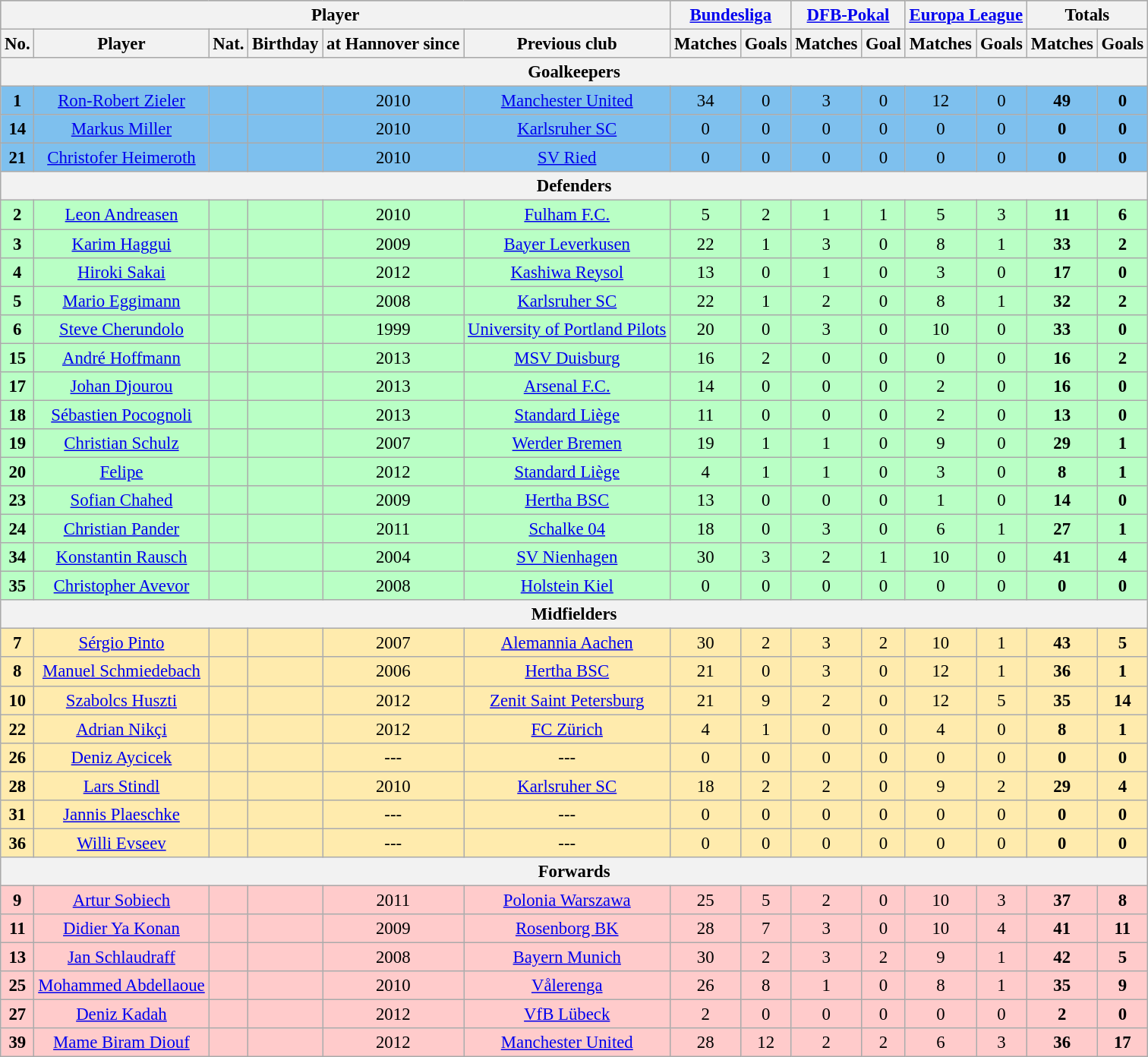<table class="wikitable" style="font-size:95%">
<tr style="text-align:center; background:#9c9c9c;">
<th colspan=6>Player</th>
<th colspan=2><a href='#'>Bundesliga</a></th>
<th colspan=2><a href='#'>DFB-Pokal</a></th>
<th colspan=2><a href='#'>Europa League</a></th>
<th colspan=2>Totals</th>
</tr>
<tr style="text-align:center; background:#dcdcdc;">
<th>No.</th>
<th>Player</th>
<th>Nat.</th>
<th>Birthday</th>
<th>at Hannover since</th>
<th>Previous club</th>
<th>Matches</th>
<th>Goals</th>
<th>Matches</th>
<th>Goal</th>
<th>Matches</th>
<th>Goals</th>
<th>Matches</th>
<th>Goals</th>
</tr>
<tr style="text-align:center; background:#dcdcdc;">
<th colspan=14>Goalkeepers</th>
</tr>
<tr style="text-align:center; background:#7ec0ee;">
<td><strong>1</strong></td>
<td><a href='#'>Ron-Robert Zieler</a></td>
<td></td>
<td></td>
<td>2010</td>
<td><a href='#'>Manchester United</a></td>
<td>34</td>
<td>0</td>
<td>3</td>
<td>0</td>
<td>12</td>
<td>0</td>
<td><strong>49</strong></td>
<td><strong>0</strong></td>
</tr>
<tr style="text-align:center; background:#7ec0ee;">
<td><strong>14</strong></td>
<td><a href='#'>Markus Miller</a></td>
<td></td>
<td></td>
<td>2010</td>
<td><a href='#'>Karlsruher SC</a></td>
<td>0</td>
<td>0</td>
<td>0</td>
<td>0</td>
<td>0</td>
<td>0</td>
<td><strong>0</strong></td>
<td><strong>0</strong></td>
</tr>
<tr style="text-align:center; background:#7ec0ee;">
<td><strong>21</strong></td>
<td><a href='#'>Christofer Heimeroth</a></td>
<td></td>
<td></td>
<td>2010</td>
<td><a href='#'>SV Ried</a></td>
<td>0</td>
<td>0</td>
<td>0</td>
<td>0</td>
<td>0</td>
<td>0</td>
<td><strong>0</strong></td>
<td><strong>0</strong></td>
</tr>
<tr style="text-align:center; background:#dcdcdc;">
<th colspan=14>Defenders</th>
</tr>
<tr style="text-align:center; background:#b9ffc5;">
<td><strong>2</strong></td>
<td><a href='#'>Leon Andreasen</a></td>
<td></td>
<td></td>
<td>2010</td>
<td><a href='#'>Fulham F.C.</a></td>
<td>5</td>
<td>2</td>
<td>1</td>
<td>1</td>
<td>5</td>
<td>3</td>
<td><strong>11</strong></td>
<td><strong>6</strong></td>
</tr>
<tr style="text-align:center; background:#b9ffc5;">
<td><strong>3</strong></td>
<td><a href='#'>Karim Haggui</a></td>
<td></td>
<td></td>
<td>2009</td>
<td><a href='#'>Bayer Leverkusen</a></td>
<td>22</td>
<td>1</td>
<td>3</td>
<td>0</td>
<td>8</td>
<td>1</td>
<td><strong>33</strong></td>
<td><strong>2</strong></td>
</tr>
<tr style="text-align:center; background:#b9ffc5;">
<td><strong>4</strong></td>
<td><a href='#'>Hiroki Sakai</a></td>
<td></td>
<td></td>
<td>2012</td>
<td><a href='#'>Kashiwa Reysol</a></td>
<td>13</td>
<td>0</td>
<td>1</td>
<td>0</td>
<td>3</td>
<td>0</td>
<td><strong>17</strong></td>
<td><strong>0</strong></td>
</tr>
<tr style="text-align:center; background:#b9ffc5;">
<td><strong>5</strong></td>
<td><a href='#'>Mario Eggimann</a></td>
<td></td>
<td></td>
<td>2008</td>
<td><a href='#'>Karlsruher SC</a></td>
<td>22</td>
<td>1</td>
<td>2</td>
<td>0</td>
<td>8</td>
<td>1</td>
<td><strong>32</strong></td>
<td><strong>2</strong></td>
</tr>
<tr style="text-align:center; background:#b9ffc5;">
<td><strong>6</strong></td>
<td><a href='#'>Steve Cherundolo</a></td>
<td></td>
<td></td>
<td>1999</td>
<td><a href='#'>University of Portland Pilots</a></td>
<td>20</td>
<td>0</td>
<td>3</td>
<td>0</td>
<td>10</td>
<td>0</td>
<td><strong>33</strong></td>
<td><strong>0</strong></td>
</tr>
<tr style="text-align:center; background:#b9ffc5;">
<td><strong>15</strong></td>
<td><a href='#'>André Hoffmann</a></td>
<td></td>
<td></td>
<td>2013</td>
<td><a href='#'>MSV Duisburg</a></td>
<td>16</td>
<td>2</td>
<td>0</td>
<td>0</td>
<td>0</td>
<td>0</td>
<td><strong>16</strong></td>
<td><strong>2</strong></td>
</tr>
<tr style="text-align:center; background:#b9ffc5;">
<td><strong>17</strong></td>
<td><a href='#'>Johan Djourou</a></td>
<td></td>
<td></td>
<td>2013</td>
<td><a href='#'>Arsenal F.C.</a></td>
<td>14</td>
<td>0</td>
<td>0</td>
<td>0</td>
<td>2</td>
<td>0</td>
<td><strong>16</strong></td>
<td><strong>0</strong></td>
</tr>
<tr style="text-align:center; background:#b9ffc5;">
<td><strong>18</strong></td>
<td><a href='#'>Sébastien Pocognoli</a></td>
<td></td>
<td></td>
<td>2013</td>
<td><a href='#'>Standard Liège</a></td>
<td>11</td>
<td>0</td>
<td>0</td>
<td>0</td>
<td>2</td>
<td>0</td>
<td><strong>13</strong></td>
<td><strong>0</strong></td>
</tr>
<tr style="text-align:center; background:#b9ffc5;">
<td><strong>19</strong></td>
<td><a href='#'>Christian Schulz</a></td>
<td></td>
<td></td>
<td>2007</td>
<td><a href='#'>Werder Bremen</a></td>
<td>19</td>
<td>1</td>
<td>1</td>
<td>0</td>
<td>9</td>
<td>0</td>
<td><strong>29</strong></td>
<td><strong>1</strong></td>
</tr>
<tr style="text-align:center; background:#b9ffc5;">
<td><strong>20</strong></td>
<td><a href='#'>Felipe</a></td>
<td></td>
<td></td>
<td>2012</td>
<td><a href='#'>Standard Liège</a></td>
<td>4</td>
<td>1</td>
<td>1</td>
<td>0</td>
<td>3</td>
<td>0</td>
<td><strong>8</strong></td>
<td><strong>1</strong></td>
</tr>
<tr style="text-align:center; background:#b9ffc5;">
<td><strong>23</strong></td>
<td><a href='#'>Sofian Chahed</a></td>
<td></td>
<td></td>
<td>2009</td>
<td><a href='#'>Hertha BSC</a></td>
<td>13</td>
<td>0</td>
<td>0</td>
<td>0</td>
<td>1</td>
<td>0</td>
<td><strong>14</strong></td>
<td><strong>0</strong></td>
</tr>
<tr style="text-align:center; background:#b9ffc5;">
<td><strong>24</strong></td>
<td><a href='#'>Christian Pander</a></td>
<td></td>
<td></td>
<td>2011</td>
<td><a href='#'>Schalke 04</a></td>
<td>18</td>
<td>0</td>
<td>3</td>
<td>0</td>
<td>6</td>
<td>1</td>
<td><strong>27</strong></td>
<td><strong>1</strong></td>
</tr>
<tr style="text-align:center; background:#b9ffc5;">
<td><strong>34</strong></td>
<td><a href='#'>Konstantin Rausch</a></td>
<td></td>
<td></td>
<td>2004</td>
<td><a href='#'>SV Nienhagen</a></td>
<td>30</td>
<td>3</td>
<td>2</td>
<td>1</td>
<td>10</td>
<td>0</td>
<td><strong>41</strong></td>
<td><strong>4</strong></td>
</tr>
<tr style="text-align:center; background:#b9ffc5;">
<td><strong>35</strong></td>
<td><a href='#'>Christopher Avevor</a></td>
<td></td>
<td></td>
<td>2008</td>
<td><a href='#'>Holstein Kiel</a></td>
<td>0</td>
<td>0</td>
<td>0</td>
<td>0</td>
<td>0</td>
<td>0</td>
<td><strong>0</strong></td>
<td><strong>0</strong></td>
</tr>
<tr style="text-align:center; background:#dcdcdc;">
<th colspan=14>Midfielders</th>
</tr>
<tr style="text-align:center; background:#ffebad;">
<td><strong>7</strong></td>
<td><a href='#'>Sérgio Pinto</a></td>
<td></td>
<td></td>
<td>2007</td>
<td><a href='#'>Alemannia Aachen</a></td>
<td>30</td>
<td>2</td>
<td>3</td>
<td>2</td>
<td>10</td>
<td>1</td>
<td><strong>43</strong></td>
<td><strong>5</strong></td>
</tr>
<tr style="text-align:center; background:#ffebad;">
<td><strong>8</strong></td>
<td><a href='#'>Manuel Schmiedebach</a></td>
<td></td>
<td></td>
<td>2006</td>
<td><a href='#'>Hertha BSC</a></td>
<td>21</td>
<td>0</td>
<td>3</td>
<td>0</td>
<td>12</td>
<td>1</td>
<td><strong>36</strong></td>
<td><strong>1</strong></td>
</tr>
<tr style="text-align:center; background:#ffebad;">
<td><strong>10</strong></td>
<td><a href='#'>Szabolcs Huszti</a></td>
<td></td>
<td></td>
<td>2012</td>
<td><a href='#'>Zenit Saint Petersburg</a></td>
<td>21</td>
<td>9</td>
<td>2</td>
<td>0</td>
<td>12</td>
<td>5</td>
<td><strong>35</strong></td>
<td><strong>14</strong></td>
</tr>
<tr style="text-align:center; background:#ffebad;">
<td><strong>22</strong></td>
<td><a href='#'>Adrian Nikçi</a></td>
<td></td>
<td></td>
<td>2012</td>
<td><a href='#'>FC Zürich</a></td>
<td>4</td>
<td>1</td>
<td>0</td>
<td>0</td>
<td>4</td>
<td>0</td>
<td><strong>8</strong></td>
<td><strong>1</strong></td>
</tr>
<tr style="text-align:center; background:#ffebad;">
<td><strong>26</strong></td>
<td><a href='#'>Deniz Aycicek</a></td>
<td></td>
<td></td>
<td>---</td>
<td>---</td>
<td>0</td>
<td>0</td>
<td>0</td>
<td>0</td>
<td>0</td>
<td>0</td>
<td><strong>0</strong></td>
<td><strong>0</strong></td>
</tr>
<tr style="text-align:center; background:#ffebad;">
<td><strong>28</strong></td>
<td><a href='#'>Lars Stindl</a></td>
<td></td>
<td></td>
<td>2010</td>
<td><a href='#'>Karlsruher SC</a></td>
<td>18</td>
<td>2</td>
<td>2</td>
<td>0</td>
<td>9</td>
<td>2</td>
<td><strong>29</strong></td>
<td><strong>4</strong></td>
</tr>
<tr style="text-align:center; background:#ffebad;">
<td><strong>31</strong></td>
<td><a href='#'>Jannis Plaeschke</a></td>
<td></td>
<td></td>
<td>---</td>
<td>---</td>
<td>0</td>
<td>0</td>
<td>0</td>
<td>0</td>
<td>0</td>
<td>0</td>
<td><strong>0</strong></td>
<td><strong>0</strong></td>
</tr>
<tr style="text-align:center; background:#ffebad;">
<td><strong>36</strong></td>
<td><a href='#'>Willi Evseev</a></td>
<td></td>
<td></td>
<td>---</td>
<td>---</td>
<td>0</td>
<td>0</td>
<td>0</td>
<td>0</td>
<td>0</td>
<td>0</td>
<td><strong>0</strong></td>
<td><strong>0</strong></td>
</tr>
<tr style="text-align:center; background:#dcdcdc;">
<th colspan=14>Forwards</th>
</tr>
<tr style="text-align:center; background:#ffcbcb;">
<td><strong>9</strong></td>
<td><a href='#'>Artur Sobiech</a></td>
<td></td>
<td></td>
<td>2011</td>
<td><a href='#'>Polonia Warszawa</a></td>
<td>25</td>
<td>5</td>
<td>2</td>
<td>0</td>
<td>10</td>
<td>3</td>
<td><strong>37</strong></td>
<td><strong>8</strong></td>
</tr>
<tr style="text-align:center; background:#ffcbcb;">
<td><strong>11</strong></td>
<td><a href='#'>Didier Ya Konan</a></td>
<td></td>
<td></td>
<td>2009</td>
<td><a href='#'>Rosenborg BK</a></td>
<td>28</td>
<td>7</td>
<td>3</td>
<td>0</td>
<td>10</td>
<td>4</td>
<td><strong>41</strong></td>
<td><strong>11</strong></td>
</tr>
<tr style="text-align:center; background:#ffcbcb;">
<td><strong>13</strong></td>
<td><a href='#'>Jan Schlaudraff</a></td>
<td></td>
<td></td>
<td>2008</td>
<td><a href='#'>Bayern Munich</a></td>
<td>30</td>
<td>2</td>
<td>3</td>
<td>2</td>
<td>9</td>
<td>1</td>
<td><strong>42</strong></td>
<td><strong>5</strong></td>
</tr>
<tr style="text-align:center; background:#ffcbcb;">
<td><strong>25</strong></td>
<td><a href='#'>Mohammed Abdellaoue</a></td>
<td></td>
<td></td>
<td>2010</td>
<td><a href='#'>Vålerenga</a></td>
<td>26</td>
<td>8</td>
<td>1</td>
<td>0</td>
<td>8</td>
<td>1</td>
<td><strong>35</strong></td>
<td><strong>9</strong></td>
</tr>
<tr style="text-align:center; background:#ffcbcb;">
<td><strong>27</strong></td>
<td><a href='#'>Deniz Kadah</a></td>
<td></td>
<td></td>
<td>2012</td>
<td><a href='#'>VfB Lübeck</a></td>
<td>2</td>
<td>0</td>
<td>0</td>
<td>0</td>
<td>0</td>
<td>0</td>
<td><strong>2</strong></td>
<td><strong>0</strong></td>
</tr>
<tr style="text-align:center; background:#ffcbcb;">
<td><strong>39</strong></td>
<td><a href='#'>Mame Biram Diouf</a></td>
<td></td>
<td></td>
<td>2012</td>
<td><a href='#'>Manchester United</a></td>
<td>28</td>
<td>12</td>
<td>2</td>
<td>2</td>
<td>6</td>
<td>3</td>
<td><strong>36</strong></td>
<td><strong>17</strong></td>
</tr>
</table>
